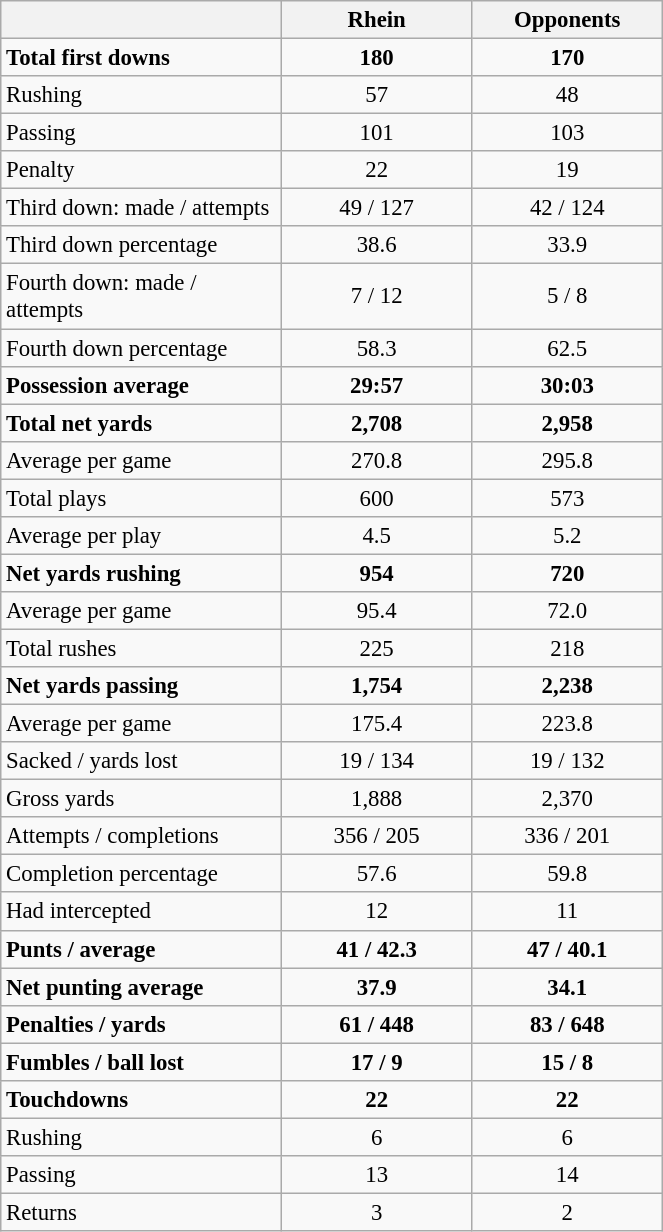<table class="wikitable" style="font-size:95%; text-align:center">
<tr>
<th width="180"></th>
<th width="120">Rhein</th>
<th width="120">Opponents</th>
</tr>
<tr>
<td align="left"><strong>Total first downs</strong></td>
<td><strong>180</strong></td>
<td><strong>170</strong></td>
</tr>
<tr>
<td align="left">Rushing</td>
<td>57</td>
<td>48</td>
</tr>
<tr>
<td align="left">Passing</td>
<td>101</td>
<td>103</td>
</tr>
<tr>
<td align="left">Penalty</td>
<td>22</td>
<td>19</td>
</tr>
<tr>
<td align="left">Third down: made / attempts</td>
<td>49 / 127</td>
<td>42 / 124</td>
</tr>
<tr>
<td align="left">Third down percentage</td>
<td>38.6</td>
<td>33.9</td>
</tr>
<tr>
<td align="left">Fourth down: made / attempts</td>
<td>7 / 12</td>
<td>5 / 8</td>
</tr>
<tr>
<td align="left">Fourth down percentage</td>
<td>58.3</td>
<td>62.5</td>
</tr>
<tr>
<td align="left"><strong>Possession average</strong></td>
<td><strong>29:57</strong></td>
<td><strong>30:03</strong></td>
</tr>
<tr>
<td align="left"><strong>Total net yards</strong></td>
<td><strong>2,708</strong></td>
<td><strong>2,958</strong></td>
</tr>
<tr>
<td align="left">Average per game</td>
<td>270.8</td>
<td>295.8</td>
</tr>
<tr>
<td align="left">Total plays</td>
<td>600</td>
<td>573</td>
</tr>
<tr>
<td align="left">Average per play</td>
<td>4.5</td>
<td>5.2</td>
</tr>
<tr>
<td align="left"><strong>Net yards rushing</strong></td>
<td><strong>954</strong></td>
<td><strong>720</strong></td>
</tr>
<tr>
<td align="left">Average per game</td>
<td>95.4</td>
<td>72.0</td>
</tr>
<tr>
<td align="left">Total rushes</td>
<td>225</td>
<td>218</td>
</tr>
<tr>
<td align="left"><strong>Net yards passing</strong></td>
<td><strong>1,754</strong></td>
<td><strong>2,238</strong></td>
</tr>
<tr>
<td align="left">Average per game</td>
<td>175.4</td>
<td>223.8</td>
</tr>
<tr>
<td align="left">Sacked / yards lost</td>
<td>19 / 134</td>
<td>19 / 132</td>
</tr>
<tr>
<td align="left">Gross yards</td>
<td>1,888</td>
<td>2,370</td>
</tr>
<tr>
<td align="left">Attempts / completions</td>
<td>356 / 205</td>
<td>336 / 201</td>
</tr>
<tr>
<td align="left">Completion percentage</td>
<td>57.6</td>
<td>59.8</td>
</tr>
<tr>
<td align="left">Had intercepted</td>
<td>12</td>
<td>11</td>
</tr>
<tr>
<td align="left"><strong>Punts / average</strong></td>
<td><strong>41 / 42.3</strong></td>
<td><strong>47 / 40.1</strong></td>
</tr>
<tr>
<td align="left"><strong>Net punting average</strong></td>
<td><strong>37.9</strong></td>
<td><strong>34.1</strong></td>
</tr>
<tr>
<td align="left"><strong>Penalties / yards</strong></td>
<td><strong>61 / 448</strong></td>
<td><strong>83 / 648</strong></td>
</tr>
<tr>
<td align="left"><strong>Fumbles / ball lost</strong></td>
<td><strong>17 / 9</strong></td>
<td><strong>15 / 8</strong></td>
</tr>
<tr>
<td align="left"><strong>Touchdowns</strong></td>
<td><strong>22</strong></td>
<td><strong>22</strong></td>
</tr>
<tr>
<td align="left">Rushing</td>
<td>6</td>
<td>6</td>
</tr>
<tr>
<td align="left">Passing</td>
<td>13</td>
<td>14</td>
</tr>
<tr>
<td align="left">Returns</td>
<td>3</td>
<td>2</td>
</tr>
</table>
